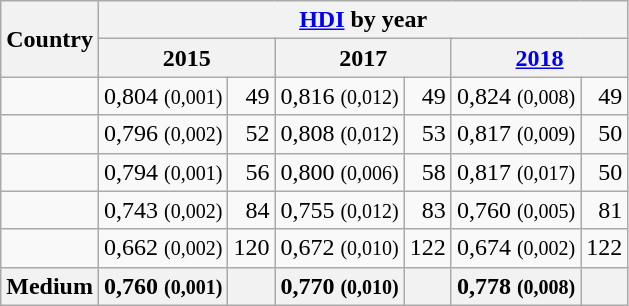<table class="wikitable sortable" style="text-align:right">
<tr>
<th rowspan="2">Country</th>
<th colspan="6"><a href='#'>HDI</a> by year</th>
</tr>
<tr>
<th colspan="2">2015</th>
<th colspan="2">2017</th>
<th colspan="2"><a href='#'>2018</a></th>
</tr>
<tr>
<td style="text-align:left;"></td>
<td>0,804 <small>(0,001)</small></td>
<td>49</td>
<td>0,816 <small>(0,012)</small></td>
<td>49</td>
<td>0,824 <small>(0,008)</small></td>
<td>49</td>
</tr>
<tr>
<td style="text-align:left;"></td>
<td>0,796 <small>(0,002)</small></td>
<td>52</td>
<td>0,808 <small>(0,012)</small></td>
<td>53</td>
<td>0,817 <small>(0,009)</small></td>
<td>50</td>
</tr>
<tr>
<td style="text-align:left;"></td>
<td>0,794 <small>(0,001)</small></td>
<td>56</td>
<td>0,800 <small>(0,006)</small></td>
<td>58</td>
<td>0,817 <small>(0,017)</small></td>
<td>50</td>
</tr>
<tr>
<td style="text-align:left;"></td>
<td>0,743 <small>(0,002)</small></td>
<td>84</td>
<td>0,755 <small>(0,012)</small></td>
<td>83</td>
<td>0,760 <small>(0,005)</small></td>
<td>81</td>
</tr>
<tr>
<td style="text-align:left;"></td>
<td>0,662 <small>(0,002)</small></td>
<td>120</td>
<td>0,672 <small>(0,010)</small></td>
<td>122</td>
<td>0,674 <small>(0,002)</small></td>
<td>122</td>
</tr>
<tr>
<th>Medium</th>
<th>0,760 <small>(0,001)</small></th>
<th></th>
<th>0,770 <small>(0,010)</small></th>
<th></th>
<th>0,778 <small>(0,008)</small></th>
<th></th>
</tr>
</table>
